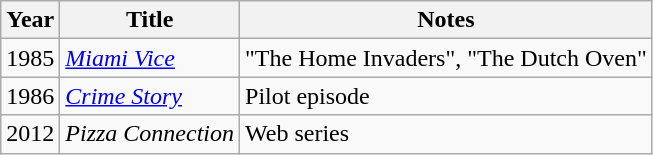<table class="wikitable">
<tr>
<th>Year</th>
<th>Title</th>
<th>Notes</th>
</tr>
<tr>
<td>1985</td>
<td><em><a href='#'>Miami Vice</a></em></td>
<td>"The Home Invaders", "The Dutch Oven"</td>
</tr>
<tr>
<td>1986</td>
<td><em><a href='#'>Crime Story</a></em></td>
<td>Pilot episode</td>
</tr>
<tr>
<td>2012</td>
<td><em>Pizza Connection</em></td>
<td>Web series</td>
</tr>
</table>
